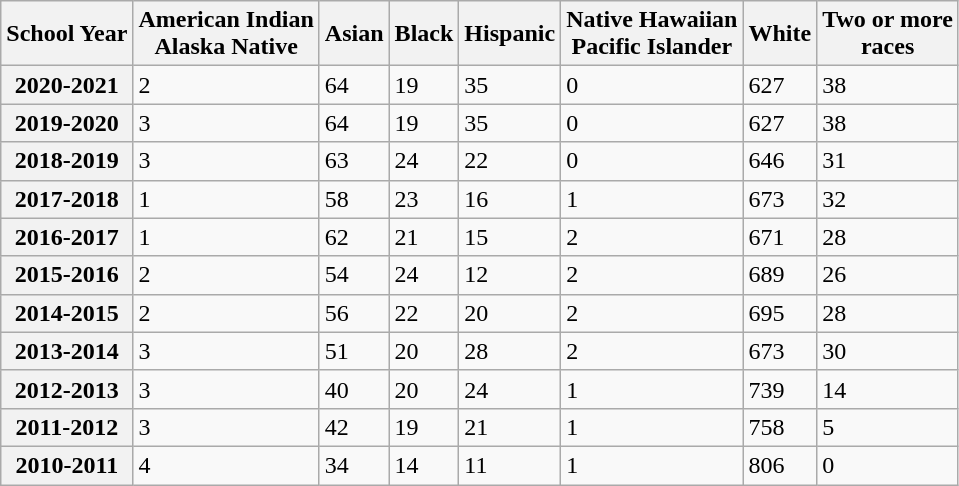<table class="wikitable mw-collapsible">
<tr>
<th>School Year</th>
<th>American Indian<br>Alaska Native</th>
<th>Asian</th>
<th>Black</th>
<th>Hispanic</th>
<th>Native Hawaiian<br>Pacific Islander</th>
<th>White</th>
<th>Two or more<br> races</th>
</tr>
<tr>
<th>2020-2021</th>
<td>2</td>
<td>64</td>
<td>19</td>
<td>35</td>
<td>0</td>
<td>627</td>
<td>38</td>
</tr>
<tr>
<th>2019-2020</th>
<td>3</td>
<td>64</td>
<td>19</td>
<td>35</td>
<td>0</td>
<td>627</td>
<td>38</td>
</tr>
<tr>
<th>2018-2019</th>
<td>3</td>
<td>63</td>
<td>24</td>
<td>22</td>
<td>0</td>
<td>646</td>
<td>31</td>
</tr>
<tr>
<th>2017-2018</th>
<td>1</td>
<td>58</td>
<td>23</td>
<td>16</td>
<td>1</td>
<td>673</td>
<td>32</td>
</tr>
<tr>
<th>2016-2017</th>
<td>1</td>
<td>62</td>
<td>21</td>
<td>15</td>
<td>2</td>
<td>671</td>
<td>28</td>
</tr>
<tr>
<th>2015-2016</th>
<td>2</td>
<td>54</td>
<td>24</td>
<td>12</td>
<td>2</td>
<td>689</td>
<td>26</td>
</tr>
<tr>
<th>2014-2015</th>
<td>2</td>
<td>56</td>
<td>22</td>
<td>20</td>
<td>2</td>
<td>695</td>
<td>28</td>
</tr>
<tr>
<th>2013-2014</th>
<td>3</td>
<td>51</td>
<td>20</td>
<td>28</td>
<td>2</td>
<td>673</td>
<td>30</td>
</tr>
<tr>
<th>2012-2013</th>
<td>3</td>
<td>40</td>
<td>20</td>
<td>24</td>
<td>1</td>
<td>739</td>
<td>14</td>
</tr>
<tr>
<th>2011-2012</th>
<td>3</td>
<td>42</td>
<td>19</td>
<td>21</td>
<td>1</td>
<td>758</td>
<td>5</td>
</tr>
<tr>
<th>2010-2011</th>
<td>4</td>
<td>34</td>
<td>14</td>
<td>11</td>
<td>1</td>
<td>806</td>
<td>0</td>
</tr>
</table>
